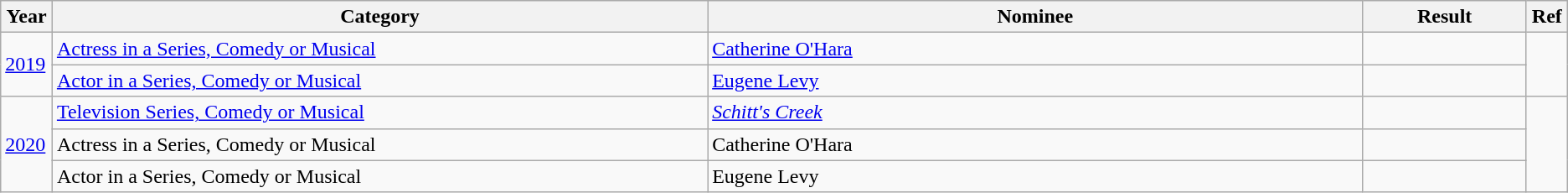<table class="wikitable">
<tr>
<th width="3%">Year</th>
<th width="40%">Category</th>
<th width="40%">Nominee</th>
<th width="10%">Result</th>
<th width="2%">Ref</th>
</tr>
<tr>
<td rowspan="2"><a href='#'>2019</a></td>
<td><a href='#'>Actress in a Series, Comedy or Musical</a></td>
<td><a href='#'>Catherine O'Hara</a></td>
<td></td>
<td rowspan="2"></td>
</tr>
<tr>
<td><a href='#'>Actor in a Series, Comedy or Musical</a></td>
<td><a href='#'>Eugene Levy</a></td>
<td></td>
</tr>
<tr>
<td rowspan="3"><a href='#'>2020</a></td>
<td><a href='#'>Television Series, Comedy or Musical</a></td>
<td><em><a href='#'>Schitt's Creek</a></em></td>
<td></td>
<td rowspan="3"></td>
</tr>
<tr>
<td>Actress in a Series, Comedy or Musical</td>
<td>Catherine O'Hara</td>
<td></td>
</tr>
<tr>
<td>Actor in a Series, Comedy or Musical</td>
<td>Eugene Levy</td>
<td></td>
</tr>
</table>
